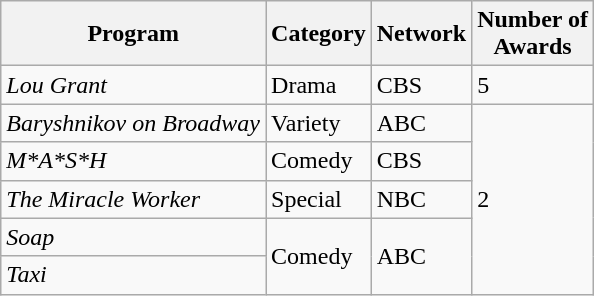<table class="wikitable">
<tr>
<th>Program</th>
<th>Category</th>
<th>Network</th>
<th>Number of<br>Awards</th>
</tr>
<tr>
<td><em>Lou Grant</em></td>
<td>Drama</td>
<td>CBS</td>
<td>5</td>
</tr>
<tr>
<td><em>Baryshnikov on Broadway</em></td>
<td>Variety</td>
<td>ABC</td>
<td rowspan="5">2</td>
</tr>
<tr>
<td><em>M*A*S*H</em></td>
<td>Comedy</td>
<td>CBS</td>
</tr>
<tr>
<td><em>The Miracle Worker</em></td>
<td>Special</td>
<td>NBC</td>
</tr>
<tr>
<td><em>Soap</em></td>
<td rowspan="2">Comedy</td>
<td rowspan="2">ABC</td>
</tr>
<tr>
<td><em>Taxi</em></td>
</tr>
</table>
